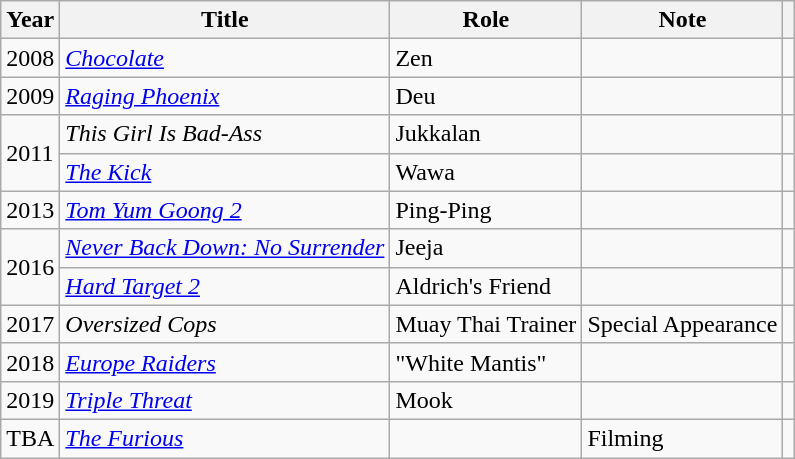<table class="wikitable sortable">
<tr>
<th>Year</th>
<th>Title</th>
<th>Role</th>
<th>Note</th>
<th></th>
</tr>
<tr>
<td>2008</td>
<td><a href='#'><em>Chocolate</em></a></td>
<td>Zen</td>
<td></td>
<td></td>
</tr>
<tr>
<td>2009</td>
<td><em><a href='#'>Raging Phoenix</a></em></td>
<td>Deu</td>
<td></td>
<td></td>
</tr>
<tr>
<td rowspan="2">2011</td>
<td><em>This Girl Is Bad-Ass</em></td>
<td>Jukkalan</td>
<td></td>
<td></td>
</tr>
<tr>
<td><a href='#'><em>The Kick</em></a></td>
<td>Wawa</td>
<td></td>
<td></td>
</tr>
<tr>
<td>2013</td>
<td><em><a href='#'>Tom Yum Goong 2</a></em></td>
<td>Ping-Ping</td>
<td></td>
<td></td>
</tr>
<tr>
<td rowspan="2">2016</td>
<td><em><a href='#'>Never Back Down: No Surrender</a></em></td>
<td>Jeeja</td>
<td></td>
<td></td>
</tr>
<tr>
<td><em><a href='#'>Hard Target 2</a></em></td>
<td>Aldrich's Friend</td>
<td></td>
<td></td>
</tr>
<tr>
<td>2017</td>
<td><em>Oversized Cops</em></td>
<td>Muay Thai Trainer</td>
<td>Special Appearance</td>
<td></td>
</tr>
<tr>
<td>2018</td>
<td><em><a href='#'>Europe Raiders</a></em></td>
<td>"White Mantis"</td>
<td></td>
<td></td>
</tr>
<tr>
<td>2019</td>
<td><em><a href='#'>Triple Threat</a></em></td>
<td>Mook</td>
<td></td>
<td></td>
</tr>
<tr>
<td>TBA</td>
<td><em><a href='#'>The Furious</a></em></td>
<td></td>
<td>Filming</td>
<td></td>
</tr>
</table>
